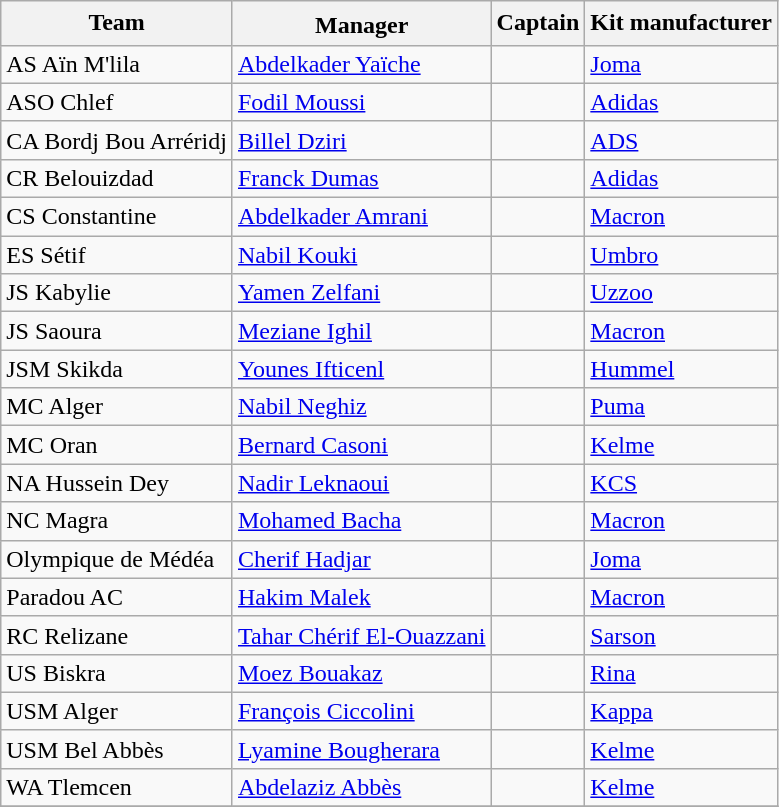<table class="wikitable sortable" style="text-align:left;">
<tr>
<th>Team</th>
<th>Manager<sup></sup></th>
<th>Captain</th>
<th>Kit manufacturer</th>
</tr>
<tr>
<td>AS Aïn M'lila</td>
<td> <a href='#'>Abdelkader Yaïche</a></td>
<td> </td>
<td><a href='#'>Joma</a></td>
</tr>
<tr>
<td>ASO Chlef</td>
<td> <a href='#'>Fodil Moussi</a></td>
<td> </td>
<td><a href='#'>Adidas</a></td>
</tr>
<tr>
<td>CA Bordj Bou Arréridj</td>
<td> <a href='#'>Billel Dziri</a></td>
<td> </td>
<td><a href='#'>ADS</a></td>
</tr>
<tr>
<td>CR Belouizdad</td>
<td> <a href='#'>Franck Dumas</a></td>
<td> </td>
<td><a href='#'>Adidas</a></td>
</tr>
<tr>
<td>CS Constantine</td>
<td> <a href='#'>Abdelkader Amrani</a></td>
<td> </td>
<td><a href='#'>Macron</a></td>
</tr>
<tr>
<td>ES Sétif</td>
<td> <a href='#'>Nabil Kouki</a></td>
<td> </td>
<td><a href='#'>Umbro</a></td>
</tr>
<tr>
<td>JS Kabylie</td>
<td> <a href='#'>Yamen Zelfani</a></td>
<td> </td>
<td><a href='#'>Uzzoo</a></td>
</tr>
<tr>
<td>JS Saoura</td>
<td> <a href='#'>Meziane Ighil</a></td>
<td> </td>
<td><a href='#'>Macron</a></td>
</tr>
<tr>
<td>JSM Skikda</td>
<td> <a href='#'>Younes Ifticenl</a></td>
<td> </td>
<td><a href='#'>Hummel</a></td>
</tr>
<tr>
<td>MC Alger</td>
<td> <a href='#'>Nabil Neghiz</a></td>
<td> </td>
<td><a href='#'>Puma</a></td>
</tr>
<tr>
<td>MC Oran</td>
<td> <a href='#'>Bernard Casoni</a></td>
<td> </td>
<td><a href='#'>Kelme</a></td>
</tr>
<tr>
<td>NA Hussein Dey</td>
<td> <a href='#'>Nadir Leknaoui</a></td>
<td> </td>
<td><a href='#'>KCS</a></td>
</tr>
<tr>
<td>NC Magra</td>
<td> <a href='#'>Mohamed Bacha</a></td>
<td> </td>
<td><a href='#'>Macron</a></td>
</tr>
<tr>
<td>Olympique de Médéa</td>
<td> <a href='#'>Cherif Hadjar</a></td>
<td> </td>
<td><a href='#'>Joma</a></td>
</tr>
<tr>
<td>Paradou AC</td>
<td> <a href='#'>Hakim Malek</a></td>
<td> </td>
<td><a href='#'>Macron</a></td>
</tr>
<tr>
<td>RC Relizane</td>
<td> <a href='#'>Tahar Chérif El-Ouazzani</a></td>
<td> </td>
<td><a href='#'>Sarson</a></td>
</tr>
<tr>
<td>US Biskra</td>
<td> <a href='#'>Moez Bouakaz</a></td>
<td> </td>
<td><a href='#'>Rina</a></td>
</tr>
<tr>
<td>USM Alger</td>
<td> <a href='#'>François Ciccolini</a></td>
<td> </td>
<td><a href='#'>Kappa</a></td>
</tr>
<tr>
<td>USM Bel Abbès</td>
<td> <a href='#'>Lyamine Bougherara</a></td>
<td> </td>
<td><a href='#'>Kelme</a></td>
</tr>
<tr>
<td>WA Tlemcen</td>
<td> <a href='#'>Abdelaziz Abbès</a></td>
<td> </td>
<td><a href='#'>Kelme</a></td>
</tr>
<tr>
</tr>
</table>
